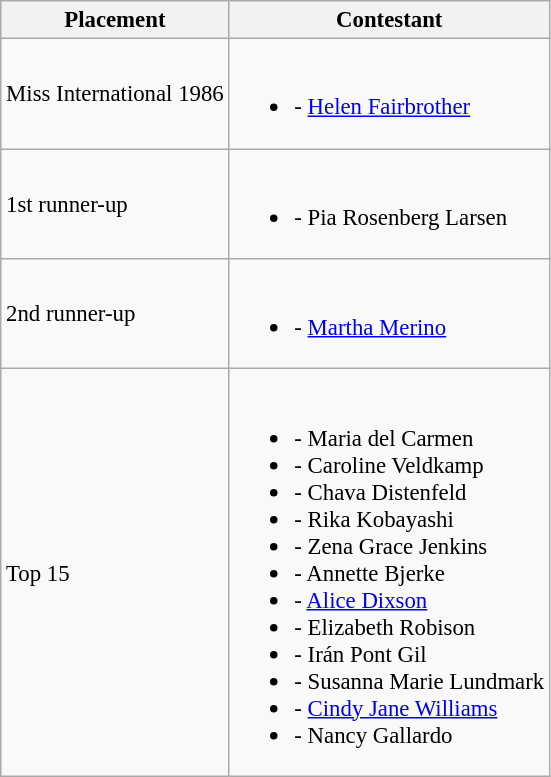<table class="wikitable sortable" style="font-size:95%;">
<tr>
<th>Placement</th>
<th>Contestant</th>
</tr>
<tr>
<td>Miss International 1986</td>
<td><br><ul><li> - <a href='#'>Helen Fairbrother</a></li></ul></td>
</tr>
<tr>
<td>1st runner-up</td>
<td><br><ul><li> - Pia Rosenberg Larsen</li></ul></td>
</tr>
<tr>
<td>2nd runner-up</td>
<td><br><ul><li> - <a href='#'>Martha Merino</a></li></ul></td>
</tr>
<tr>
<td>Top 15</td>
<td><br><ul><li> - Maria del Carmen</li><li> - Caroline Veldkamp</li><li> - Chava Distenfeld</li><li> - Rika Kobayashi</li><li> - Zena Grace Jenkins</li><li> - Annette Bjerke</li><li> - <a href='#'>Alice Dixson</a></li><li> - Elizabeth Robison</li><li> - Irán Pont Gil</li><li> - Susanna Marie Lundmark</li><li> - <a href='#'>Cindy Jane Williams</a></li><li> - Nancy Gallardo</li></ul></td>
</tr>
</table>
